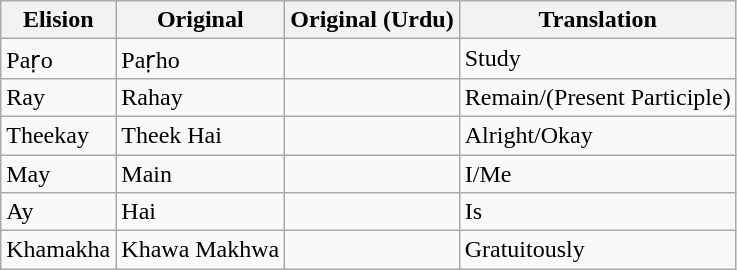<table class="wikitable">
<tr>
<th>Elision</th>
<th>Original</th>
<th>Original (Urdu)</th>
<th>Translation</th>
</tr>
<tr>
<td>Paṛo</td>
<td>Paṛho</td>
<td></td>
<td>Study</td>
</tr>
<tr>
<td>Ray</td>
<td>Rahay</td>
<td></td>
<td>Remain/(Present Participle)</td>
</tr>
<tr>
<td>Theekay</td>
<td>Theek Hai</td>
<td></td>
<td>Alright/Okay</td>
</tr>
<tr>
<td>May</td>
<td>Main</td>
<td></td>
<td>I/Me</td>
</tr>
<tr>
<td>Ay</td>
<td>Hai</td>
<td></td>
<td>Is</td>
</tr>
<tr>
<td>Khamakha</td>
<td>Khawa Makhwa</td>
<td></td>
<td>Gratuitously</td>
</tr>
</table>
